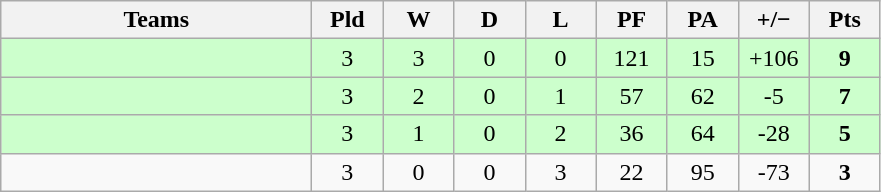<table class="wikitable" style="text-align: center;">
<tr>
<th width="200">Teams</th>
<th width="40">Pld</th>
<th width="40">W</th>
<th width="40">D</th>
<th width="40">L</th>
<th width="40">PF</th>
<th width="40">PA</th>
<th width="40">+/−</th>
<th width="40">Pts</th>
</tr>
<tr bgcolor=#ccffcc>
<td align=left></td>
<td>3</td>
<td>3</td>
<td>0</td>
<td>0</td>
<td>121</td>
<td>15</td>
<td>+106</td>
<td><strong>9</strong></td>
</tr>
<tr bgcolor=#ccffcc>
<td align=left></td>
<td>3</td>
<td>2</td>
<td>0</td>
<td>1</td>
<td>57</td>
<td>62</td>
<td>-5</td>
<td><strong>7</strong></td>
</tr>
<tr bgcolor=#ccffcc>
<td align=left></td>
<td>3</td>
<td>1</td>
<td>0</td>
<td>2</td>
<td>36</td>
<td>64</td>
<td>-28</td>
<td><strong>5</strong></td>
</tr>
<tr>
<td align=left></td>
<td>3</td>
<td>0</td>
<td>0</td>
<td>3</td>
<td>22</td>
<td>95</td>
<td>-73</td>
<td><strong>3</strong></td>
</tr>
</table>
